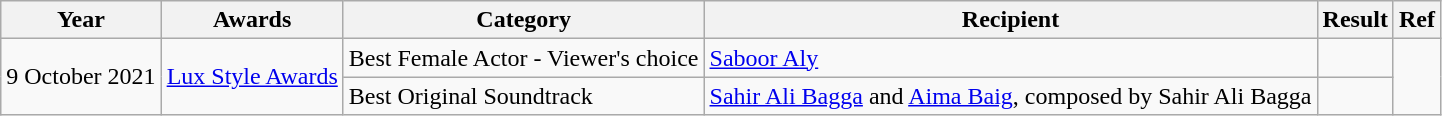<table class="sortable wikitable">
<tr>
<th>Year</th>
<th>Awards</th>
<th>Category</th>
<th>Recipient</th>
<th>Result</th>
<th>Ref</th>
</tr>
<tr>
<td rowspan="2">9 October 2021</td>
<td rowspan="2"><a href='#'>Lux Style Awards</a></td>
<td>Best Female Actor - Viewer's choice</td>
<td><a href='#'>Saboor Aly</a></td>
<td></td>
<td rowspan="2"></td>
</tr>
<tr>
<td>Best Original Soundtrack</td>
<td><a href='#'>Sahir Ali Bagga</a> and <a href='#'>Aima Baig</a>, composed by Sahir Ali Bagga</td>
<td></td>
</tr>
</table>
